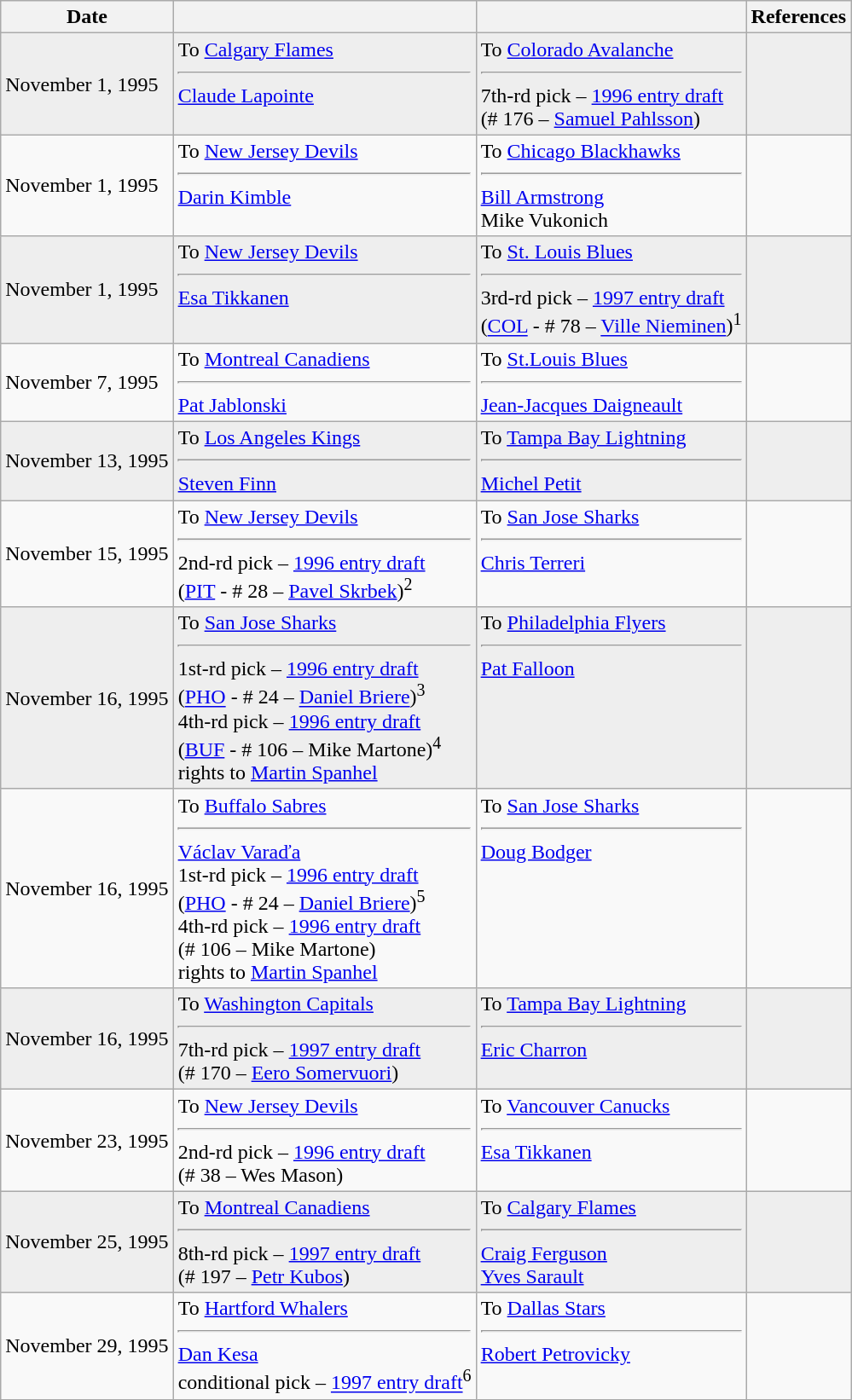<table class="wikitable">
<tr>
<th>Date</th>
<th></th>
<th></th>
<th>References</th>
</tr>
<tr bgcolor="#eeeeee">
<td>November 1, 1995</td>
<td valign="top">To <a href='#'>Calgary Flames</a><hr><a href='#'>Claude Lapointe</a></td>
<td valign="top">To <a href='#'>Colorado Avalanche</a><hr>7th-rd pick – <a href='#'>1996 entry draft</a><br>(# 176 – <a href='#'>Samuel Pahlsson</a>)</td>
<td></td>
</tr>
<tr>
<td>November 1, 1995</td>
<td valign="top">To <a href='#'>New Jersey Devils</a><hr><a href='#'>Darin Kimble</a></td>
<td valign="top">To <a href='#'>Chicago Blackhawks</a><hr><a href='#'>Bill Armstrong</a><br>Mike Vukonich</td>
<td></td>
</tr>
<tr bgcolor="#eeeeee">
<td>November 1, 1995</td>
<td valign="top">To <a href='#'>New Jersey Devils</a><hr><a href='#'>Esa Tikkanen</a></td>
<td valign="top">To <a href='#'>St. Louis Blues</a><hr>3rd-rd pick – <a href='#'>1997 entry draft</a><br>(<a href='#'>COL</a> - # 78 – <a href='#'>Ville Nieminen</a>)<sup>1</sup></td>
<td></td>
</tr>
<tr>
<td>November 7, 1995</td>
<td valign="top">To <a href='#'>Montreal Canadiens</a><hr><a href='#'>Pat Jablonski</a></td>
<td valign="top">To <a href='#'>St.Louis Blues</a><hr><a href='#'>Jean-Jacques Daigneault</a></td>
<td></td>
</tr>
<tr bgcolor="#eeeeee">
<td>November 13, 1995</td>
<td valign="top">To <a href='#'>Los Angeles Kings</a><hr><a href='#'>Steven Finn</a></td>
<td valign="top">To <a href='#'>Tampa Bay Lightning</a><hr><a href='#'>Michel Petit</a></td>
<td></td>
</tr>
<tr>
<td>November 15, 1995</td>
<td valign="top">To <a href='#'>New Jersey Devils</a><hr>2nd-rd pick – <a href='#'>1996 entry draft</a><br>(<a href='#'>PIT</a> - # 28 – <a href='#'>Pavel Skrbek</a>)<sup>2</sup></td>
<td valign="top">To <a href='#'>San Jose Sharks</a><hr><a href='#'>Chris Terreri</a></td>
<td></td>
</tr>
<tr bgcolor="#eeeeee">
<td>November 16, 1995</td>
<td valign="top">To <a href='#'>San Jose Sharks</a><hr>1st-rd pick – <a href='#'>1996 entry draft</a><br>(<a href='#'>PHO</a> - # 24 – <a href='#'>Daniel Briere</a>)<sup>3</sup><br>4th-rd pick – <a href='#'>1996 entry draft</a><br>(<a href='#'>BUF</a> - # 106 – Mike Martone)<sup>4</sup><br>rights to <a href='#'>Martin Spanhel</a></td>
<td valign="top">To <a href='#'>Philadelphia Flyers</a><hr><a href='#'>Pat Falloon</a></td>
<td></td>
</tr>
<tr>
<td>November 16, 1995</td>
<td valign="top">To <a href='#'>Buffalo Sabres</a><hr><a href='#'>Václav Varaďa</a><br>1st-rd pick – <a href='#'>1996 entry draft</a><br>(<a href='#'>PHO</a> - # 24 – <a href='#'>Daniel Briere</a>)<sup>5</sup><br>4th-rd pick – <a href='#'>1996 entry draft</a><br>(# 106 – Mike Martone)<br>rights to <a href='#'>Martin Spanhel</a></td>
<td valign="top">To <a href='#'>San Jose Sharks</a><hr><a href='#'>Doug Bodger</a></td>
<td></td>
</tr>
<tr bgcolor="#eeeeee">
<td>November 16, 1995</td>
<td valign="top">To <a href='#'>Washington Capitals</a><hr>7th-rd pick – <a href='#'>1997 entry draft</a><br>(# 170 – <a href='#'>Eero Somervuori</a>)</td>
<td valign="top">To <a href='#'>Tampa Bay Lightning</a><hr><a href='#'>Eric Charron</a></td>
<td></td>
</tr>
<tr>
<td>November 23, 1995</td>
<td valign="top">To <a href='#'>New Jersey Devils</a><hr>2nd-rd pick – <a href='#'>1996 entry draft</a><br>(# 38 – Wes Mason)</td>
<td valign="top">To <a href='#'>Vancouver Canucks</a><hr><a href='#'>Esa Tikkanen</a></td>
<td></td>
</tr>
<tr bgcolor="#eeeeee">
<td>November 25, 1995</td>
<td valign="top">To <a href='#'>Montreal Canadiens</a><hr>8th-rd pick – <a href='#'>1997 entry draft</a><br>(# 197 – <a href='#'>Petr Kubos</a>)</td>
<td valign="top">To <a href='#'>Calgary Flames</a><hr><a href='#'>Craig Ferguson</a><br><a href='#'>Yves Sarault</a></td>
<td></td>
</tr>
<tr>
<td>November 29, 1995</td>
<td valign="top">To <a href='#'>Hartford Whalers</a><hr><a href='#'>Dan Kesa</a><br>conditional pick – <a href='#'>1997 entry draft</a><sup>6</sup></td>
<td valign="top">To <a href='#'>Dallas Stars</a><hr><a href='#'>Robert Petrovicky</a></td>
<td></td>
</tr>
</table>
